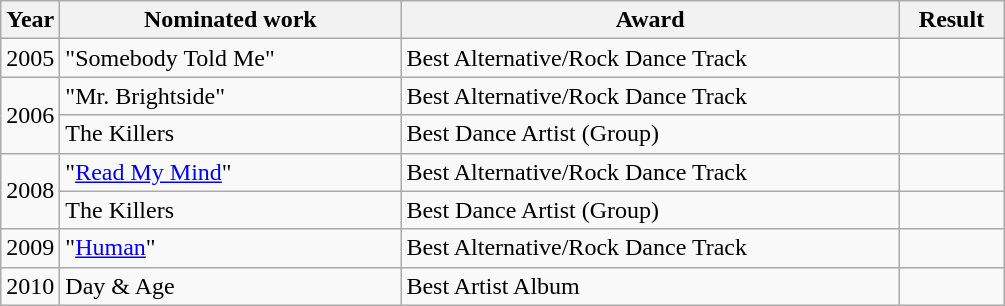<table class="wikitable">
<tr>
<th>Year</th>
<th width="220">Nominated work</th>
<th width="325">Award</th>
<th width="62">Result</th>
</tr>
<tr>
<td>2005</td>
<td>"Somebody Told Me"</td>
<td>Best Alternative/Rock Dance Track</td>
<td></td>
</tr>
<tr>
<td rowspan="2">2006</td>
<td>"Mr. Brightside"</td>
<td>Best Alternative/Rock Dance Track</td>
<td></td>
</tr>
<tr>
<td>The Killers</td>
<td>Best Dance Artist (Group)</td>
<td></td>
</tr>
<tr>
<td rowspan="2">2008</td>
<td>"<a href='#'>Read My Mind</a>"</td>
<td>Best Alternative/Rock Dance Track</td>
<td></td>
</tr>
<tr>
<td>The Killers</td>
<td>Best Dance Artist (Group)</td>
<td></td>
</tr>
<tr>
<td rowspan="1">2009</td>
<td>"<a href='#'>Human</a>"</td>
<td>Best Alternative/Rock Dance Track</td>
<td></td>
</tr>
<tr>
<td rowspan="1">2010</td>
<td>Day & Age</td>
<td>Best Artist Album</td>
<td></td>
</tr>
</table>
